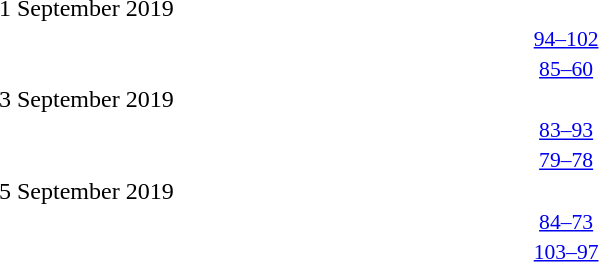<table style="width:100%;" cellspacing="1">
<tr>
<th width=25%></th>
<th width=2%></th>
<th width=6%></th>
<th width=2%></th>
<th width=25%></th>
</tr>
<tr>
<td>1 September 2019</td>
</tr>
<tr style=font-size:90%>
<td align=right></td>
<td></td>
<td align=center><a href='#'>94–102</a></td>
<td></td>
<td></td>
<td></td>
</tr>
<tr style=font-size:90%>
<td align=right></td>
<td></td>
<td align=center><a href='#'>85–60</a></td>
<td></td>
<td></td>
<td></td>
</tr>
<tr>
<td>3 September 2019</td>
</tr>
<tr style=font-size:90%>
<td align=right></td>
<td></td>
<td align=center><a href='#'>83–93</a></td>
<td></td>
<td></td>
<td></td>
</tr>
<tr style=font-size:90%>
<td align=right></td>
<td></td>
<td align=center><a href='#'>79–78</a></td>
<td></td>
<td></td>
<td></td>
</tr>
<tr>
<td>5 September 2019</td>
</tr>
<tr style=font-size:90%>
<td align=right></td>
<td></td>
<td align=center><a href='#'>84–73</a></td>
<td></td>
<td></td>
<td></td>
</tr>
<tr style=font-size:90%>
<td align=right></td>
<td></td>
<td align=center><a href='#'>103–97</a></td>
<td></td>
<td></td>
<td></td>
</tr>
</table>
